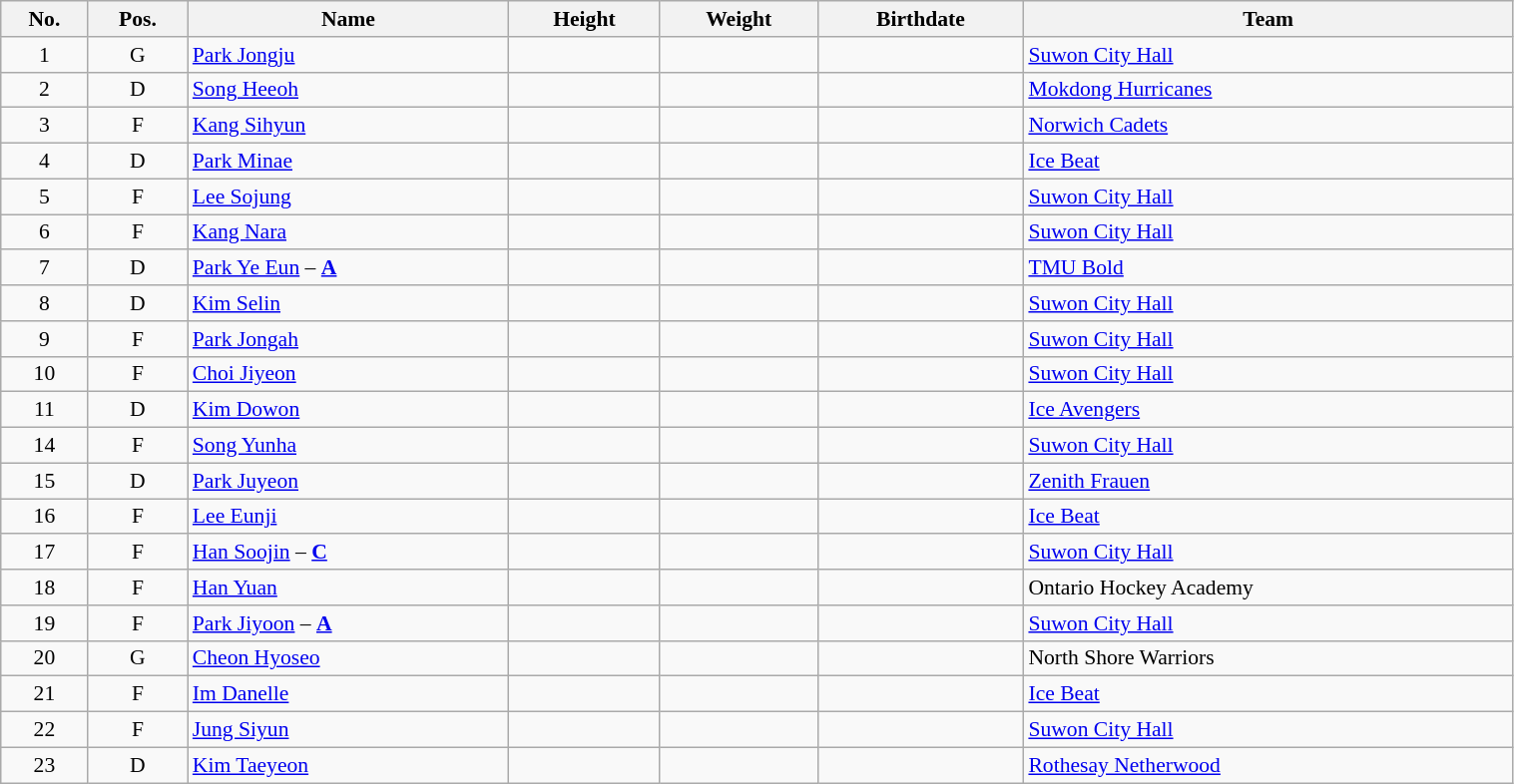<table class="wikitable sortable" width="80%" style="font-size: 90%; text-align: center;">
<tr>
<th>No.</th>
<th>Pos.</th>
<th>Name</th>
<th>Height</th>
<th>Weight</th>
<th>Birthdate</th>
<th>Team</th>
</tr>
<tr>
<td>1</td>
<td>G</td>
<td align="left"><a href='#'>Park Jongju</a></td>
<td></td>
<td></td>
<td align="right"></td>
<td align="left"> <a href='#'>Suwon City Hall</a></td>
</tr>
<tr>
<td>2</td>
<td>D</td>
<td align="left"><a href='#'>Song Heeoh</a></td>
<td></td>
<td></td>
<td align="right"></td>
<td align="left"> <a href='#'>Mokdong Hurricanes</a></td>
</tr>
<tr>
<td>3</td>
<td>F</td>
<td align="left"><a href='#'>Kang Sihyun</a></td>
<td></td>
<td></td>
<td align="right"></td>
<td align="left"> <a href='#'>Norwich Cadets</a></td>
</tr>
<tr>
<td>4</td>
<td>D</td>
<td align="left"><a href='#'>Park Minae</a></td>
<td></td>
<td></td>
<td align="right"></td>
<td align="left"> <a href='#'>Ice Beat</a></td>
</tr>
<tr>
<td>5</td>
<td>F</td>
<td align="left"><a href='#'>Lee Sojung</a></td>
<td></td>
<td></td>
<td align="right"></td>
<td align="left"> <a href='#'>Suwon City Hall</a></td>
</tr>
<tr>
<td>6</td>
<td>F</td>
<td align="left"><a href='#'>Kang Nara</a></td>
<td></td>
<td></td>
<td align="right"></td>
<td align="left"> <a href='#'>Suwon City Hall</a></td>
</tr>
<tr>
<td>7</td>
<td>D</td>
<td align="left"><a href='#'>Park Ye Eun</a> – <a href='#'><strong>A</strong></a></td>
<td></td>
<td></td>
<td align="right"></td>
<td align="left"> <a href='#'>TMU Bold</a></td>
</tr>
<tr>
<td>8</td>
<td>D</td>
<td align="left"><a href='#'>Kim Selin</a></td>
<td></td>
<td></td>
<td align="right"></td>
<td align="left"> <a href='#'>Suwon City Hall</a></td>
</tr>
<tr>
<td>9</td>
<td>F</td>
<td align="left"><a href='#'>Park Jongah</a></td>
<td></td>
<td></td>
<td align="right"></td>
<td align="left"> <a href='#'>Suwon City Hall</a></td>
</tr>
<tr>
<td>10</td>
<td>F</td>
<td align="left"><a href='#'>Choi Jiyeon</a></td>
<td></td>
<td></td>
<td align="right"></td>
<td align="left"> <a href='#'>Suwon City Hall</a></td>
</tr>
<tr>
<td>11</td>
<td>D</td>
<td align=left><a href='#'>Kim Dowon</a></td>
<td></td>
<td></td>
<td align=right></td>
<td align=left> <a href='#'>Ice Avengers</a></td>
</tr>
<tr>
<td>14</td>
<td>F</td>
<td align="left"><a href='#'>Song Yunha</a></td>
<td></td>
<td></td>
<td align="right"></td>
<td align="left"> <a href='#'>Suwon City Hall</a></td>
</tr>
<tr>
<td>15</td>
<td>D</td>
<td align="left"><a href='#'>Park Juyeon</a></td>
<td></td>
<td></td>
<td align="right"></td>
<td align="left"> <a href='#'>Zenith Frauen</a></td>
</tr>
<tr>
<td>16</td>
<td>F</td>
<td align=left><a href='#'>Lee Eunji</a></td>
<td></td>
<td></td>
<td align=right></td>
<td align=left> <a href='#'>Ice Beat</a></td>
</tr>
<tr>
<td>17</td>
<td>F</td>
<td align="left"><a href='#'>Han Soojin</a> – <a href='#'><strong>C</strong></a></td>
<td></td>
<td></td>
<td align="right"></td>
<td align="left"> <a href='#'>Suwon City Hall</a></td>
</tr>
<tr>
<td>18</td>
<td>F</td>
<td align="left"><a href='#'>Han Yuan</a></td>
<td></td>
<td></td>
<td align="right"></td>
<td align="left"> Ontario Hockey Academy</td>
</tr>
<tr>
<td>19</td>
<td>F</td>
<td align=left><a href='#'>Park Jiyoon</a> – <a href='#'><strong>A</strong></a></td>
<td></td>
<td></td>
<td align=right></td>
<td align=left> <a href='#'>Suwon City Hall</a></td>
</tr>
<tr>
<td>20</td>
<td>G</td>
<td align="left"><a href='#'>Cheon Hyoseo</a></td>
<td></td>
<td></td>
<td align="right"></td>
<td align="left"> North Shore Warriors</td>
</tr>
<tr>
<td>21</td>
<td>F</td>
<td align="left"><a href='#'>Im Danelle</a></td>
<td></td>
<td></td>
<td align="right"></td>
<td align="left"> <a href='#'>Ice Beat</a></td>
</tr>
<tr>
<td>22</td>
<td>F</td>
<td align=left><a href='#'>Jung Siyun</a></td>
<td></td>
<td></td>
<td align=right></td>
<td align=left> <a href='#'>Suwon City Hall</a></td>
</tr>
<tr>
<td>23</td>
<td>D</td>
<td align="left"><a href='#'>Kim Taeyeon</a></td>
<td></td>
<td></td>
<td align="right"></td>
<td align="left"> <a href='#'>Rothesay Netherwood</a></td>
</tr>
</table>
